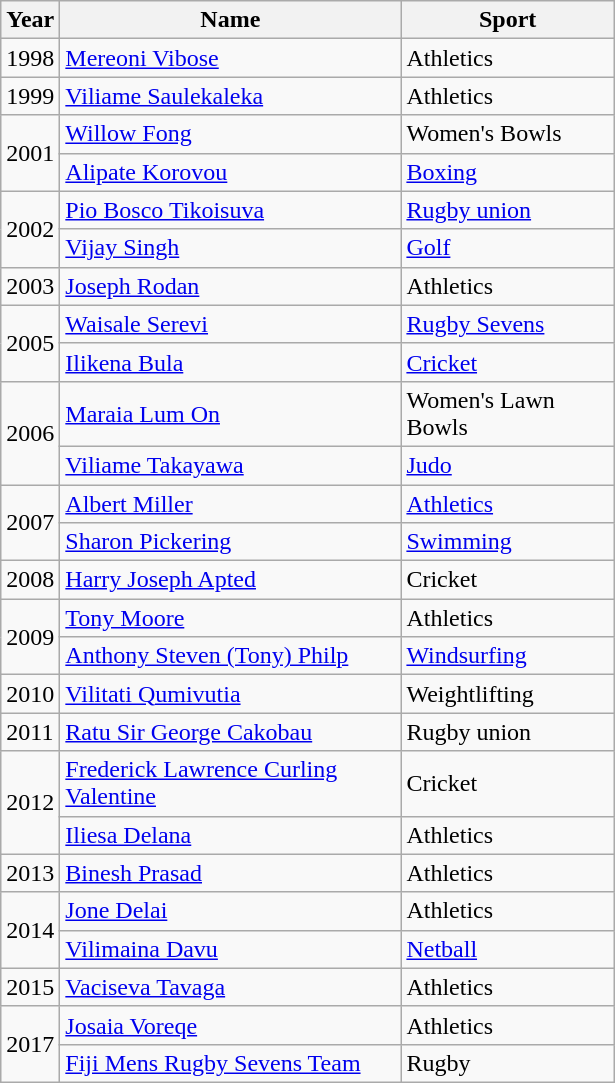<table class="wikitable">
<tr>
<th>Year</th>
<th style="width:220px">Name</th>
<th style="width:135px">Sport</th>
</tr>
<tr>
<td>1998</td>
<td><a href='#'>Mereoni Vibose</a></td>
<td>Athletics</td>
</tr>
<tr>
<td>1999</td>
<td><a href='#'>Viliame Saulekaleka</a></td>
<td>Athletics</td>
</tr>
<tr>
<td rowspan= 2>2001</td>
<td><a href='#'>Willow Fong</a></td>
<td>Women's Bowls</td>
</tr>
<tr>
<td><a href='#'>Alipate Korovou</a></td>
<td><a href='#'>Boxing</a></td>
</tr>
<tr>
<td rowspan= 2>2002</td>
<td><a href='#'>Pio Bosco Tikoisuva</a></td>
<td><a href='#'>Rugby union</a></td>
</tr>
<tr>
<td><a href='#'>Vijay Singh</a></td>
<td><a href='#'>Golf</a></td>
</tr>
<tr>
<td>2003</td>
<td><a href='#'>Joseph Rodan</a></td>
<td>Athletics</td>
</tr>
<tr>
<td rowspan= 2>2005</td>
<td><a href='#'>Waisale Serevi</a></td>
<td><a href='#'>Rugby Sevens</a></td>
</tr>
<tr>
<td><a href='#'>Ilikena Bula</a></td>
<td><a href='#'>Cricket</a></td>
</tr>
<tr>
<td rowspan= 2>2006</td>
<td><a href='#'>Maraia Lum On</a></td>
<td>Women's Lawn Bowls</td>
</tr>
<tr>
<td><a href='#'>Viliame Takayawa</a></td>
<td><a href='#'>Judo</a></td>
</tr>
<tr>
<td rowspan= 2>2007</td>
<td><a href='#'>Albert Miller</a></td>
<td><a href='#'>Athletics</a></td>
</tr>
<tr>
<td><a href='#'>Sharon Pickering</a></td>
<td><a href='#'>Swimming</a></td>
</tr>
<tr>
<td>2008</td>
<td><a href='#'>Harry Joseph Apted</a></td>
<td>Cricket</td>
</tr>
<tr>
<td rowspan= 2>2009</td>
<td><a href='#'>Tony Moore</a></td>
<td>Athletics</td>
</tr>
<tr>
<td><a href='#'>Anthony Steven (Tony) Philp</a></td>
<td><a href='#'>Windsurfing</a></td>
</tr>
<tr>
<td>2010</td>
<td><a href='#'>Vilitati Qumivutia</a></td>
<td>Weightlifting</td>
</tr>
<tr>
<td>2011</td>
<td><a href='#'>Ratu Sir George Cakobau</a></td>
<td>Rugby union</td>
</tr>
<tr>
<td rowspan= 2>2012</td>
<td><a href='#'>Frederick Lawrence Curling Valentine</a></td>
<td>Cricket</td>
</tr>
<tr>
<td><a href='#'>Iliesa Delana</a></td>
<td>Athletics</td>
</tr>
<tr>
<td>2013</td>
<td><a href='#'>Binesh Prasad</a></td>
<td>Athletics</td>
</tr>
<tr>
<td rowspan= 2>2014</td>
<td><a href='#'>Jone Delai</a></td>
<td>Athletics</td>
</tr>
<tr>
<td><a href='#'>Vilimaina Davu</a></td>
<td><a href='#'>Netball</a></td>
</tr>
<tr>
<td>2015</td>
<td><a href='#'>Vaciseva Tavaga</a></td>
<td>Athletics</td>
</tr>
<tr>
<td rowspan= 2>2017</td>
<td><a href='#'>Josaia Voreqe</a></td>
<td>Athletics</td>
</tr>
<tr>
<td><a href='#'>Fiji Mens Rugby Sevens Team</a></td>
<td>Rugby</td>
</tr>
</table>
